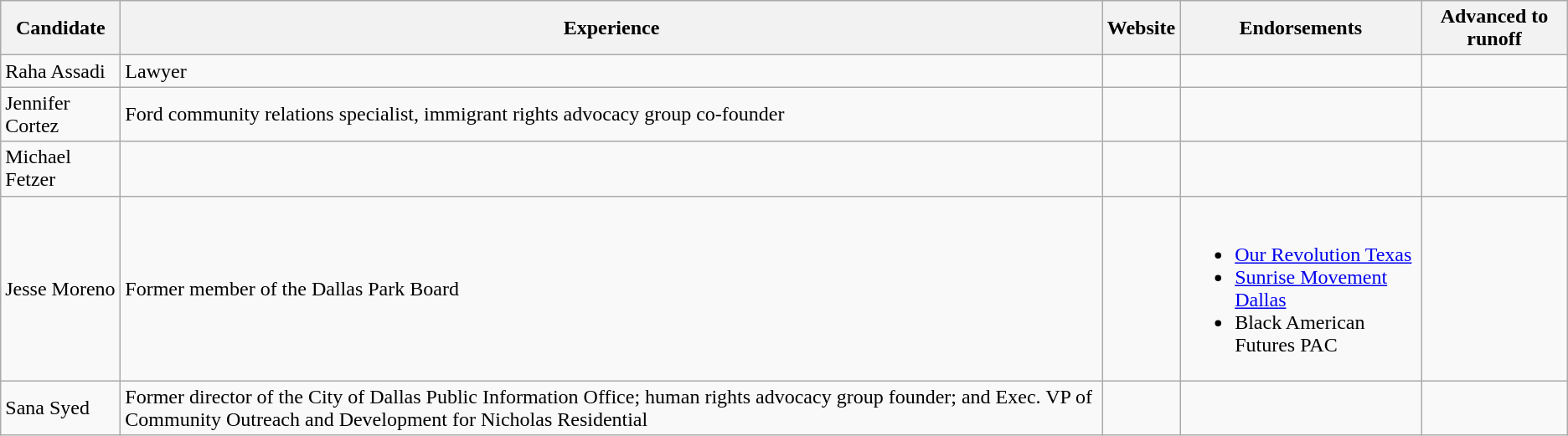<table class="wikitable">
<tr>
<th>Candidate</th>
<th>Experience</th>
<th>Website</th>
<th>Endorsements</th>
<th>Advanced to runoff</th>
</tr>
<tr>
<td>Raha Assadi</td>
<td>Lawyer</td>
<td> </td>
<td></td>
<td></td>
</tr>
<tr>
<td>Jennifer Cortez</td>
<td>Ford community relations specialist, immigrant rights advocacy group co-founder</td>
<td></td>
<td></td>
<td></td>
</tr>
<tr>
<td>Michael Fetzer</td>
<td></td>
<td></td>
<td></td>
<td></td>
</tr>
<tr>
<td>Jesse Moreno</td>
<td>Former member of the Dallas Park Board</td>
<td> </td>
<td><br><ul><li><a href='#'>Our Revolution Texas</a></li><li><a href='#'>Sunrise Movement Dallas</a></li><li>Black American Futures PAC</li></ul></td>
<td></td>
</tr>
<tr>
<td>Sana Syed</td>
<td>Former director of the City of Dallas Public Information Office; human rights advocacy group founder; and Exec. VP of Community Outreach and Development for Nicholas Residential</td>
<td> </td>
<td></td>
<td></td>
</tr>
</table>
